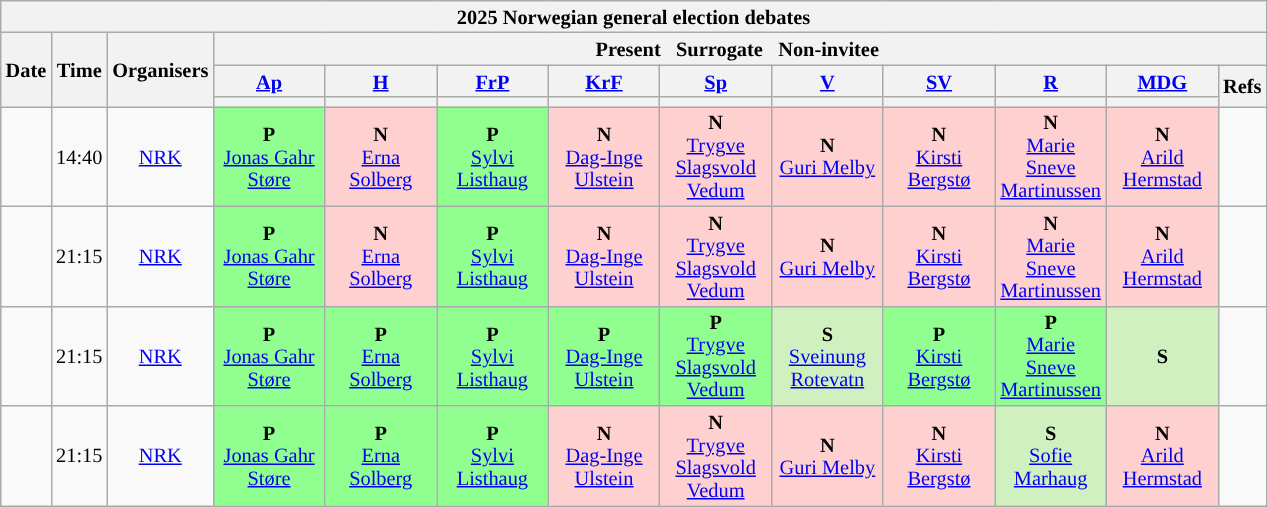<table class="wikitable" style="font-size:85%; line-height:15px; text-align:center;">
<tr>
<th colspan="13">2025 Norwegian general election debates</th>
</tr>
<tr>
<th rowspan="3">Date</th>
<th rowspan="3">Time</th>
<th rowspan="3">Organisers</th>
<th colspan="10"> Present    Surrogate   Non-invitee </th>
</tr>
<tr>
<th scope="col" style="width:5em;"><a href='#'>Ap</a></th>
<th scope="col" style="width:5em;"><a href='#'>H</a></th>
<th scope="col" style="width:5em;"><a href='#'>FrP</a></th>
<th scope="col" style="width:5em;"><a href='#'>KrF</a></th>
<th scope="col" style="width:5em;"><a href='#'>Sp</a></th>
<th scope="col" style="width:5em;"><a href='#'>V</a></th>
<th scope="col" style="width:5em;"><a href='#'>SV</a></th>
<th scope="col" style="width:5em;"><a href='#'>R</a></th>
<th scope="col" style="width:5em;"><a href='#'>MDG</a></th>
<th rowspan="2">Refs</th>
</tr>
<tr>
<th style="background:"></th>
<th style="background:"></th>
<th style="background:"></th>
<th style="background:"></th>
<th style="background:"></th>
<th style="background:"></th>
<th style="background:"></th>
<th style="background:"></th>
<th style="background:"></th>
</tr>
<tr>
<td></td>
<td>14:40</td>
<td><a href='#'>NRK</a></td>
<td style="background:#90FF90"><strong>P</strong><br><a href='#'>Jonas Gahr Støre</a></td>
<td style="background:#FFD0D0"><strong>N</strong><br><a href='#'>Erna Solberg</a></td>
<td style="background:#90FF90"><strong>P</strong><br><a href='#'>Sylvi Listhaug</a></td>
<td style="background:#FFD0D0"><strong>N</strong><br><a href='#'>Dag-Inge Ulstein</a></td>
<td style="background:#FFD0D0"><strong>N</strong><br><a href='#'>Trygve Slagsvold Vedum</a></td>
<td style="background:#FFD0D0"><strong>N</strong><br><a href='#'>Guri Melby</a></td>
<td style="background:#FFD0D0"><strong>N</strong><br><a href='#'>Kirsti Bergstø</a></td>
<td style="background:#FFD0D0"><strong>N</strong><br><a href='#'>Marie Sneve Martinussen</a></td>
<td style="background:#FFD0D0"><strong>N</strong><br><a href='#'>Arild Hermstad</a></td>
<td></td>
</tr>
<tr>
<td></td>
<td>21:15</td>
<td><a href='#'>NRK</a></td>
<td style="background:#90FF90"><strong>P</strong><br><a href='#'>Jonas Gahr Støre</a></td>
<td style="background:#FFD0D0"><strong>N</strong><br><a href='#'>Erna Solberg</a></td>
<td style="background:#90FF90"><strong>P</strong><br><a href='#'>Sylvi Listhaug</a></td>
<td style="background:#FFD0D0"><strong>N</strong><br><a href='#'>Dag-Inge Ulstein</a></td>
<td style="background:#FFD0D0"><strong>N</strong><br><a href='#'>Trygve Slagsvold Vedum</a></td>
<td style="background:#FFD0D0"><strong>N</strong><br><a href='#'>Guri Melby</a></td>
<td style="background:#FFD0D0"><strong>N</strong><br><a href='#'>Kirsti Bergstø</a></td>
<td style="background:#FFD0D0"><strong>N</strong><br><a href='#'>Marie Sneve Martinussen</a></td>
<td style="background:#FFD0D0"><strong>N</strong><br><a href='#'>Arild Hermstad</a></td>
<td></td>
</tr>
<tr>
<td></td>
<td>21:15</td>
<td><a href='#'>NRK</a></td>
<td style="background:#90FF90"><strong>P</strong><br><a href='#'>Jonas Gahr Støre</a></td>
<td style="background:#90FF90"><strong>P</strong><br><a href='#'>Erna Solberg</a></td>
<td style="background:#90FF90"><strong>P</strong><br><a href='#'>Sylvi Listhaug</a></td>
<td style="background:#90FF90"><strong>P</strong><br><a href='#'>Dag-Inge Ulstein</a></td>
<td style="background:#90FF90"><strong>P</strong><br><a href='#'>Trygve Slagsvold Vedum</a></td>
<td style="background:#D0F0C0"><strong>S</strong><br><a href='#'>Sveinung Rotevatn</a></td>
<td style="background:#90FF90"><strong>P</strong><br><a href='#'>Kirsti Bergstø</a></td>
<td style="background:#90FF90"><strong>P</strong><br><a href='#'>Marie Sneve Martinussen</a></td>
<td style="background:#D0F0C0"><strong>S</strong><br></td>
<td></td>
</tr>
<tr>
<td></td>
<td>21:15</td>
<td><a href='#'>NRK</a></td>
<td style="background:#90FF90"><strong>P</strong><br><a href='#'>Jonas Gahr Støre</a></td>
<td style="background:#90FF90"><strong>P</strong><br><a href='#'>Erna Solberg</a></td>
<td style="background:#90FF90"><strong>P</strong><br><a href='#'>Sylvi Listhaug</a></td>
<td style="background:#FFD0D0"><strong>N</strong><br><a href='#'>Dag-Inge Ulstein</a></td>
<td style="background:#FFD0D0"><strong>N</strong><br><a href='#'>Trygve Slagsvold Vedum</a></td>
<td style="background:#FFD0D0"><strong>N</strong><br><a href='#'>Guri Melby</a></td>
<td style="background:#FFD0D0"><strong>N</strong><br><a href='#'>Kirsti Bergstø</a></td>
<td style="background:#D0F0C0"><strong>S</strong><br><a href='#'>Sofie Marhaug</a></td>
<td style="background:#FFD0D0"><strong>N</strong><br><a href='#'>Arild Hermstad</a></td>
<td></td>
</tr>
</table>
